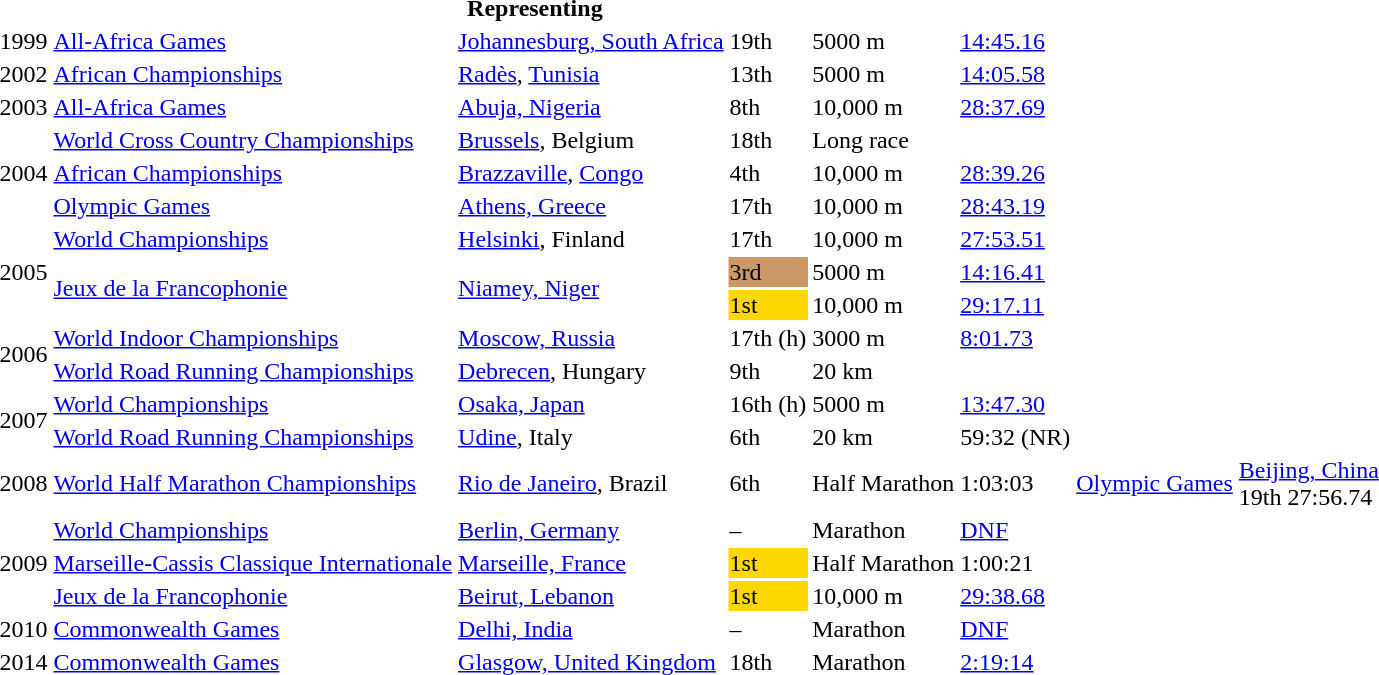<table>
<tr>
<th colspan="6">Representing </th>
</tr>
<tr>
<td>1999</td>
<td><a href='#'>All-Africa Games</a></td>
<td><a href='#'>Johannesburg, South Africa</a></td>
<td>19th</td>
<td>5000 m</td>
<td><a href='#'>14:45.16</a></td>
</tr>
<tr>
<td>2002</td>
<td><a href='#'>African Championships</a></td>
<td><a href='#'>Radès</a>, <a href='#'>Tunisia</a></td>
<td>13th</td>
<td>5000 m</td>
<td><a href='#'>14:05.58</a></td>
</tr>
<tr>
<td>2003</td>
<td><a href='#'>All-Africa Games</a></td>
<td><a href='#'>Abuja, Nigeria</a></td>
<td>8th</td>
<td>10,000 m</td>
<td><a href='#'>28:37.69</a></td>
</tr>
<tr>
<td rowspan=3>2004</td>
<td><a href='#'>World Cross Country Championships</a></td>
<td><a href='#'>Brussels</a>, Belgium</td>
<td>18th</td>
<td>Long race</td>
<td></td>
</tr>
<tr>
<td><a href='#'>African Championships</a></td>
<td><a href='#'>Brazzaville</a>, <a href='#'>Congo</a></td>
<td>4th</td>
<td>10,000 m</td>
<td><a href='#'>28:39.26</a></td>
</tr>
<tr>
<td><a href='#'>Olympic Games</a></td>
<td><a href='#'>Athens, Greece</a></td>
<td>17th</td>
<td>10,000 m</td>
<td><a href='#'>28:43.19</a></td>
</tr>
<tr>
<td rowspan=3>2005</td>
<td><a href='#'>World Championships</a></td>
<td><a href='#'>Helsinki</a>, Finland</td>
<td>17th</td>
<td>10,000 m</td>
<td><a href='#'>27:53.51</a></td>
</tr>
<tr>
<td rowspan=2><a href='#'>Jeux de la Francophonie</a></td>
<td rowspan=2><a href='#'>Niamey, Niger</a></td>
<td bgcolor=cc9966>3rd</td>
<td>5000 m</td>
<td><a href='#'>14:16.41</a></td>
</tr>
<tr>
<td bgcolor=gold>1st</td>
<td>10,000 m</td>
<td><a href='#'>29:17.11</a></td>
</tr>
<tr>
<td rowspan=2>2006</td>
<td><a href='#'>World Indoor Championships</a></td>
<td><a href='#'>Moscow, Russia</a></td>
<td>17th (h)</td>
<td>3000 m</td>
<td><a href='#'>8:01.73</a></td>
</tr>
<tr>
<td><a href='#'>World Road Running Championships</a></td>
<td><a href='#'>Debrecen</a>, Hungary</td>
<td>9th</td>
<td>20 km</td>
<td></td>
</tr>
<tr>
<td rowspan=2>2007</td>
<td><a href='#'>World Championships</a></td>
<td><a href='#'>Osaka, Japan</a></td>
<td>16th (h)</td>
<td>5000 m</td>
<td><a href='#'>13:47.30</a></td>
</tr>
<tr>
<td><a href='#'>World Road Running Championships</a></td>
<td><a href='#'>Udine</a>, Italy</td>
<td>6th</td>
<td>20 km</td>
<td>59:32 (NR)</td>
</tr>
<tr>
<td>2008</td>
<td><a href='#'>World Half Marathon Championships</a></td>
<td><a href='#'>Rio de Janeiro</a>, Brazil</td>
<td>6th</td>
<td>Half Marathon</td>
<td>1:03:03</td>
<td><a href='#'>Olympic Games</a></td>
<td><a href='#'>Beijing, China</a><br>19th 
27:56.74</td>
</tr>
<tr>
<td rowspan=3>2009</td>
<td><a href='#'>World Championships</a></td>
<td><a href='#'>Berlin, Germany</a></td>
<td>–</td>
<td>Marathon</td>
<td><a href='#'>DNF</a></td>
</tr>
<tr>
<td><a href='#'>Marseille-Cassis Classique Internationale</a></td>
<td><a href='#'>Marseille, France</a></td>
<td bgcolor="gold">1st</td>
<td>Half Marathon</td>
<td>1:00:21</td>
</tr>
<tr>
<td><a href='#'>Jeux de la Francophonie</a></td>
<td><a href='#'>Beirut, Lebanon</a></td>
<td bgcolor=gold>1st</td>
<td>10,000 m</td>
<td><a href='#'>29:38.68</a></td>
</tr>
<tr>
<td>2010</td>
<td><a href='#'>Commonwealth Games</a></td>
<td><a href='#'>Delhi, India</a></td>
<td>–</td>
<td>Marathon</td>
<td><a href='#'>DNF</a></td>
</tr>
<tr>
<td>2014</td>
<td><a href='#'>Commonwealth Games</a></td>
<td><a href='#'>Glasgow, United Kingdom</a></td>
<td>18th</td>
<td>Marathon</td>
<td><a href='#'>2:19:14</a></td>
</tr>
</table>
